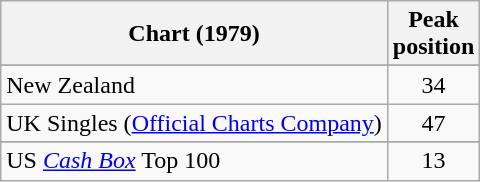<table class="wikitable sortable">
<tr>
<th>Chart (1979)</th>
<th>Peak<br>position</th>
</tr>
<tr>
</tr>
<tr>
<td align="left">New Zealand</td>
<td style="text-align:center;">34</td>
</tr>
<tr>
<td>UK Singles (<a href='#'>Official Charts Company</a>)</td>
<td align="center">47</td>
</tr>
<tr>
</tr>
<tr>
</tr>
<tr>
</tr>
<tr>
<td>US <a href='#'><em>Cash Box</em></a> Top 100</td>
<td align="center">13</td>
</tr>
</table>
